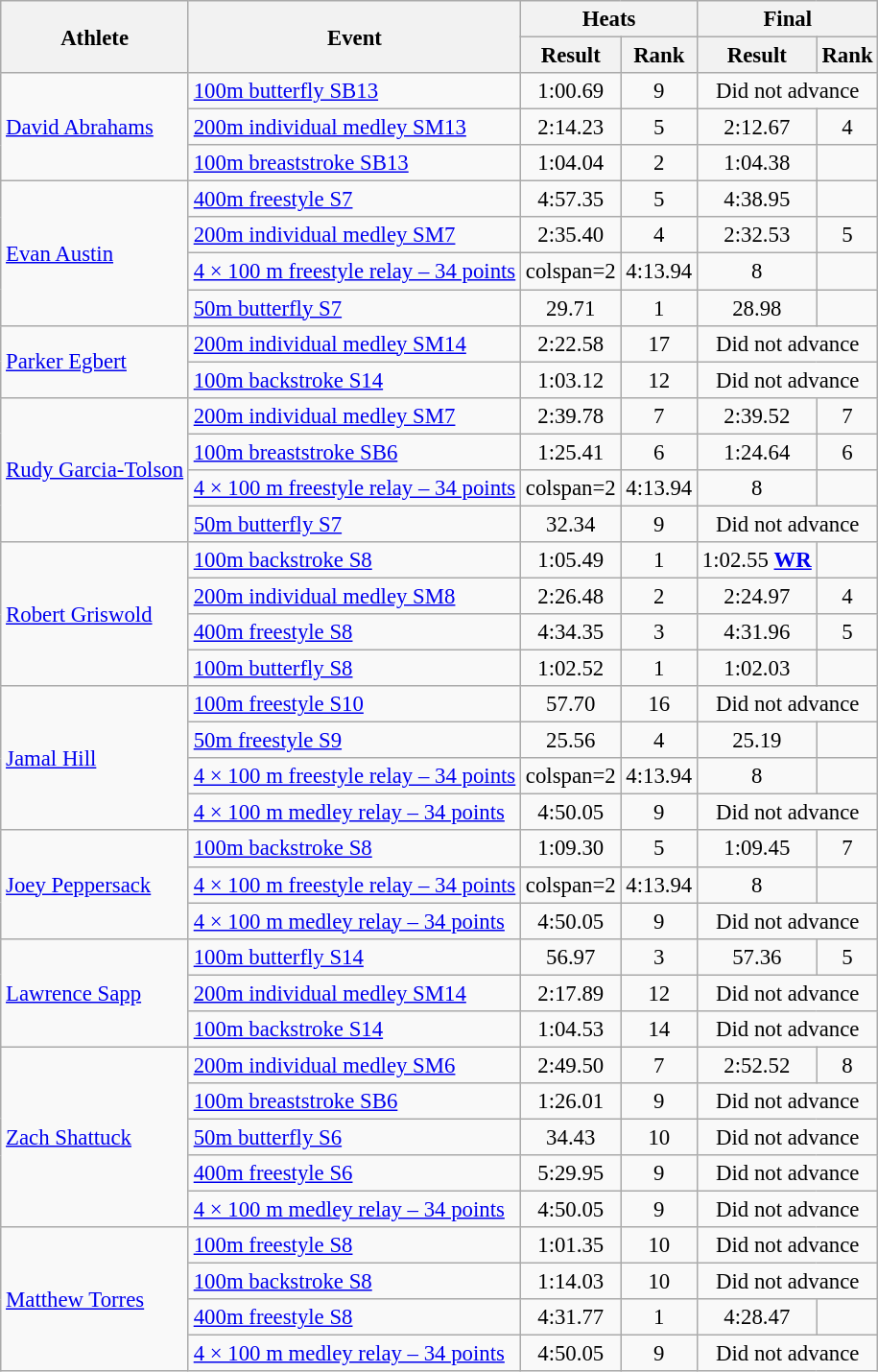<table class=wikitable style="font-size:95%">
<tr>
<th rowspan="2">Athlete</th>
<th rowspan="2">Event</th>
<th colspan="2">Heats</th>
<th colspan="2">Final</th>
</tr>
<tr>
<th>Result</th>
<th>Rank</th>
<th>Result</th>
<th>Rank</th>
</tr>
<tr align=center>
<td rowspan=3 align=left><a href='#'>David Abrahams</a></td>
<td align=left><a href='#'>100m butterfly SB13</a></td>
<td>1:00.69</td>
<td>9</td>
<td colspan=2>Did not advance</td>
</tr>
<tr align=center>
<td align=left><a href='#'>200m individual medley SM13</a></td>
<td>2:14.23 <strong></strong></td>
<td>5 <strong></strong></td>
<td>2:12.67 <strong></strong></td>
<td>4</td>
</tr>
<tr align=center>
<td align=left><a href='#'>100m breaststroke SB13</a></td>
<td>1:04.04 <strong></strong></td>
<td>2 <strong></strong></td>
<td>1:04.38</td>
<td></td>
</tr>
<tr align=center>
<td rowspan=4 align=left><a href='#'>Evan Austin</a></td>
<td align=left><a href='#'>400m freestyle S7</a></td>
<td>4:57.35</td>
<td>5 <strong></strong></td>
<td>4:38.95 <strong></strong></td>
<td></td>
</tr>
<tr align=center>
<td align=left><a href='#'>200m individual medley SM7</a></td>
<td>2:35.40</td>
<td>4</td>
<td>2:32.53</td>
<td>5</td>
</tr>
<tr align=center>
<td align=left><a href='#'>4 × 100 m freestyle relay – 34 points</a></td>
<td>colspan=2 </td>
<td>4:13.94</td>
<td>8</td>
</tr>
<tr align=center>
<td align=left><a href='#'>50m butterfly S7</a></td>
<td>29.71</td>
<td>1 <strong></strong></td>
<td>28.98 <strong></strong></td>
<td></td>
</tr>
<tr align=center>
<td rowspan=2 align=left><a href='#'>Parker Egbert</a></td>
<td align=left><a href='#'>200m individual medley SM14</a></td>
<td>2:22.58</td>
<td>17</td>
<td colspan=2>Did not advance</td>
</tr>
<tr align=center>
<td align=left><a href='#'>100m backstroke S14</a></td>
<td>1:03.12</td>
<td>12</td>
<td colspan=2>Did not advance</td>
</tr>
<tr align=center>
<td rowspan=4 align=left><a href='#'>Rudy Garcia-Tolson</a></td>
<td align=left><a href='#'>200m individual medley SM7</a></td>
<td>2:39.78</td>
<td>7 <strong></strong></td>
<td>2:39.52</td>
<td>7</td>
</tr>
<tr align=center>
<td align=left><a href='#'>100m breaststroke SB6</a></td>
<td>1:25.41</td>
<td>6 <strong></strong></td>
<td>1:24.64</td>
<td>6</td>
</tr>
<tr align=center>
<td align=left><a href='#'>4 × 100 m freestyle relay – 34 points</a></td>
<td>colspan=2 </td>
<td>4:13.94</td>
<td>8</td>
</tr>
<tr align=center>
<td align=left><a href='#'>50m butterfly S7</a></td>
<td>32.34</td>
<td>9</td>
<td colspan=2>Did not advance</td>
</tr>
<tr align=center>
<td rowspan=4 align=left><a href='#'>Robert Griswold</a></td>
<td align=left><a href='#'>100m backstroke S8</a></td>
<td>1:05.49</td>
<td>1 <strong></strong></td>
<td>1:02.55 <strong><a href='#'>WR</a></strong></td>
<td></td>
</tr>
<tr align=center>
<td align=left><a href='#'>200m individual medley SM8</a></td>
<td>2:26.48</td>
<td>2 <strong></strong></td>
<td>2:24.97</td>
<td>4</td>
</tr>
<tr align=center>
<td align=left><a href='#'>400m freestyle S8</a></td>
<td>4:34.35</td>
<td>3 <strong></strong></td>
<td>4:31.96</td>
<td>5</td>
</tr>
<tr align=center>
<td align=left><a href='#'>100m butterfly S8</a></td>
<td>1:02.52 <strong></strong></td>
<td>1 <strong></strong></td>
<td>1:02.03 <strong></strong></td>
<td></td>
</tr>
<tr align=center>
<td rowspan=4 align=left><a href='#'>Jamal Hill</a></td>
<td align=left><a href='#'>100m freestyle S10</a></td>
<td>57.70</td>
<td>16</td>
<td colspan=2>Did not advance</td>
</tr>
<tr align=center>
<td align=left><a href='#'>50m freestyle S9</a></td>
<td>25.56</td>
<td>4 <strong></strong></td>
<td>25.19 <strong></strong></td>
<td></td>
</tr>
<tr align=center>
<td align=left><a href='#'>4 × 100 m freestyle relay – 34 points</a></td>
<td>colspan=2 </td>
<td>4:13.94</td>
<td>8</td>
</tr>
<tr align=center>
<td align=left><a href='#'>4 × 100 m medley relay – 34 points</a></td>
<td>4:50.05</td>
<td>9</td>
<td colspan=2>Did not advance</td>
</tr>
<tr align=center>
<td rowspan=3 align=left><a href='#'>Joey Peppersack</a></td>
<td align=left><a href='#'>100m backstroke S8</a></td>
<td>1:09.30</td>
<td>5 <strong></strong></td>
<td>1:09.45</td>
<td>7</td>
</tr>
<tr align=center>
<td align=left><a href='#'>4 × 100 m freestyle relay – 34 points</a></td>
<td>colspan=2 </td>
<td>4:13.94</td>
<td>8</td>
</tr>
<tr align=center>
<td align=left><a href='#'>4 × 100 m medley relay – 34 points</a></td>
<td>4:50.05</td>
<td>9</td>
<td colspan=2>Did not advance</td>
</tr>
<tr align=center>
<td rowspan=3 align=left><a href='#'>Lawrence Sapp</a></td>
<td align=left><a href='#'>100m butterfly S14</a></td>
<td>56.97</td>
<td>3 <strong></strong></td>
<td>57.36</td>
<td>5</td>
</tr>
<tr align=center>
<td align=left><a href='#'>200m individual medley SM14</a></td>
<td>2:17.89</td>
<td>12</td>
<td colspan=2>Did not advance</td>
</tr>
<tr align=center>
<td align=left><a href='#'>100m backstroke S14</a></td>
<td>1:04.53</td>
<td>14</td>
<td colspan=2>Did not advance</td>
</tr>
<tr align=center>
<td rowspan=5 align=left><a href='#'>Zach Shattuck</a></td>
<td align=left><a href='#'>200m individual medley SM6</a></td>
<td>2:49.50</td>
<td>7 <strong></strong></td>
<td>2:52.52</td>
<td>8</td>
</tr>
<tr align=center>
<td align=left><a href='#'>100m breaststroke SB6</a></td>
<td>1:26.01</td>
<td>9</td>
<td colspan=2>Did not advance</td>
</tr>
<tr align=center>
<td align=left><a href='#'>50m butterfly S6</a></td>
<td>34.43</td>
<td>10</td>
<td colspan=2>Did not advance</td>
</tr>
<tr align=center>
<td align=left><a href='#'>400m freestyle S6</a></td>
<td>5:29.95</td>
<td>9</td>
<td colspan=2>Did not advance</td>
</tr>
<tr align=center>
<td align=left><a href='#'>4 × 100 m medley relay – 34 points</a></td>
<td>4:50.05</td>
<td>9</td>
<td colspan=2>Did not advance</td>
</tr>
<tr align=center>
<td rowspan=4 align=left><a href='#'>Matthew Torres</a></td>
<td align=left><a href='#'>100m freestyle S8</a></td>
<td>1:01.35</td>
<td>10</td>
<td colspan=2>Did not advance</td>
</tr>
<tr align=center>
<td align=left><a href='#'>100m backstroke S8</a></td>
<td>1:14.03</td>
<td>10</td>
<td colspan=2>Did not advance</td>
</tr>
<tr align=center>
<td align=left><a href='#'>400m freestyle S8</a></td>
<td>4:31.77</td>
<td>1 <strong></strong></td>
<td>4:28.47 <strong></strong></td>
<td></td>
</tr>
<tr align=center>
<td align=left><a href='#'>4 × 100 m medley relay – 34 points</a></td>
<td>4:50.05</td>
<td>9</td>
<td colspan=2>Did not advance</td>
</tr>
</table>
